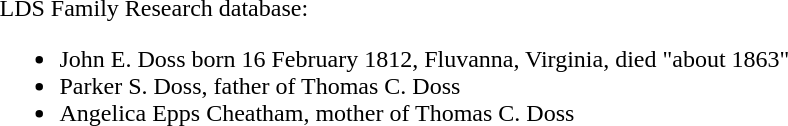<table>
<tr valign="top">
<td><br>LDS  Family Research database:<ul><li>John E. Doss  born 16 February 1812, Fluvanna, Virginia, died "about 1863"</li><li>Parker S.  Doss, father of Thomas C. Doss</li><li>Angelica Epps Cheatham, mother of Thomas  C. Doss</li></ul></td>
</tr>
</table>
